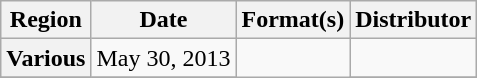<table class="wikitable plainrowheaders">
<tr>
<th>Region</th>
<th>Date</th>
<th>Format(s)</th>
<th>Distributor</th>
</tr>
<tr>
<th scope="row">Various </th>
<td>May 30, 2013</td>
<td rowspan="2"></td>
<td></td>
</tr>
<tr>
</tr>
</table>
